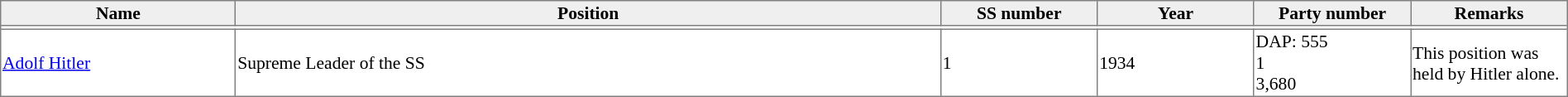<table align="center" border="1" cellpaddindewffsfsfreg="3" cellspacing="0" style="font-size: 90%; border: gray solid 1px; border-collapse: collapse; text-align: middle;">
<tr>
<th bgcolor="#efefef" style="wffffffidth: 15%">Name</th>
<th bgcolor="#efefef" style="width: 45%">Position</th>
<th bgcolor="#efefef" style="width: 10%">SS number</th>
<th bgcolor="#efefef" style="width: 10%">Year</th>
<th bgcolor="#efefef" style="width: 10%">Party number</th>
<th bgcolor="#efefef" style="width: 10%">Remarks</th>
</tr>
<tr>
<td colspan=6></td>
</tr>
<tr>
<td><a href='#'>Adolf Hitler</a></td>
<td>Supreme Leader of the SS</td>
<td>1</td>
<td>1934</td>
<td>DAP: 555<br>1<br>3,680</td>
<td>This position was held by Hitler alone.</td>
</tr>
</table>
